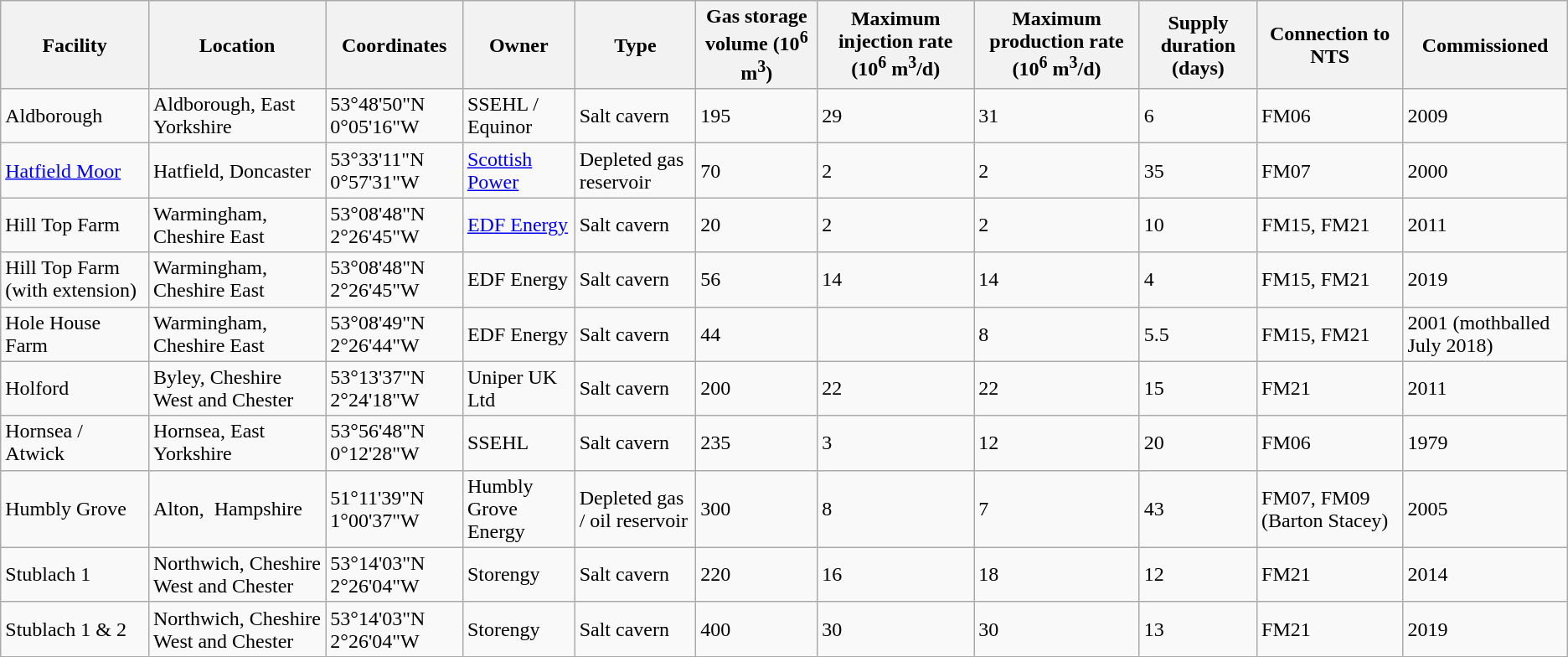<table class="wikitable">
<tr>
<th>Facility</th>
<th>Location</th>
<th>Coordinates</th>
<th>Owner</th>
<th>Type</th>
<th>Gas storage volume (10<sup>6</sup>  m<sup>3</sup>)</th>
<th>Maximum injection rate (10<sup>6</sup> m<sup>3</sup>/d)</th>
<th>Maximum production rate (10<sup>6</sup> m<sup>3</sup>/d)</th>
<th>Supply duration (days)</th>
<th>Connection to NTS</th>
<th>Commissioned</th>
</tr>
<tr>
<td>Aldborough</td>
<td>Aldborough, East Yorkshire</td>
<td>53°48'50"N 0°05'16"W</td>
<td>SSEHL / Equinor</td>
<td>Salt cavern</td>
<td>195</td>
<td>29</td>
<td>31</td>
<td>6</td>
<td>FM06</td>
<td>2009</td>
</tr>
<tr>
<td><a href='#'>Hatfield Moor</a></td>
<td>Hatfield, Doncaster</td>
<td>53°33'11"N 0°57'31"W</td>
<td><a href='#'>Scottish Power</a></td>
<td>Depleted gas reservoir</td>
<td>70</td>
<td>2</td>
<td>2</td>
<td>35</td>
<td>FM07</td>
<td>2000</td>
</tr>
<tr>
<td>Hill Top Farm</td>
<td>Warmingham, Cheshire East</td>
<td>53°08'48"N 2°26'45"W</td>
<td><a href='#'>EDF Energy</a></td>
<td>Salt cavern</td>
<td>20</td>
<td>2</td>
<td>2</td>
<td>10</td>
<td>FM15, FM21</td>
<td>2011</td>
</tr>
<tr>
<td>Hill Top Farm (with extension)</td>
<td>Warmingham, Cheshire East</td>
<td>53°08'48"N 2°26'45"W</td>
<td>EDF Energy</td>
<td>Salt cavern</td>
<td>56</td>
<td>14</td>
<td>14</td>
<td>4</td>
<td>FM15, FM21</td>
<td>2019</td>
</tr>
<tr>
<td>Hole House Farm</td>
<td>Warmingham, Cheshire East</td>
<td>53°08'49"N 2°26'44"W</td>
<td>EDF Energy</td>
<td>Salt cavern</td>
<td>44</td>
<td></td>
<td>8</td>
<td>5.5</td>
<td>FM15, FM21</td>
<td>2001 (mothballed July 2018)</td>
</tr>
<tr>
<td>Holford</td>
<td>Byley, Cheshire West and Chester</td>
<td>53°13'37"N 2°24'18"W</td>
<td>Uniper UK Ltd</td>
<td>Salt cavern</td>
<td>200</td>
<td>22</td>
<td>22</td>
<td>15</td>
<td>FM21</td>
<td>2011</td>
</tr>
<tr>
<td>Hornsea / Atwick</td>
<td>Hornsea, East Yorkshire</td>
<td>53°56'48"N 0°12'28"W</td>
<td>SSEHL</td>
<td>Salt cavern</td>
<td>235</td>
<td>3</td>
<td>12</td>
<td>20</td>
<td>FM06</td>
<td>1979</td>
</tr>
<tr>
<td>Humbly Grove</td>
<td>Alton,  Hampshire</td>
<td>51°11'39"N 1°00'37"W</td>
<td>Humbly Grove Energy</td>
<td>Depleted gas / oil reservoir</td>
<td>300</td>
<td>8</td>
<td>7</td>
<td>43</td>
<td>FM07, FM09 (Barton Stacey)</td>
<td>2005</td>
</tr>
<tr>
<td>Stublach 1  </td>
<td>Northwich, Cheshire West and Chester</td>
<td>53°14'03"N 2°26'04"W</td>
<td>Storengy</td>
<td>Salt cavern</td>
<td>220</td>
<td>16</td>
<td>18</td>
<td>12</td>
<td>FM21</td>
<td>2014</td>
</tr>
<tr>
<td>Stublach 1 & 2</td>
<td>Northwich, Cheshire West and Chester</td>
<td>53°14'03"N 2°26'04"W</td>
<td>Storengy</td>
<td>Salt cavern</td>
<td>400</td>
<td>30</td>
<td>30</td>
<td>13</td>
<td>FM21</td>
<td>2019</td>
</tr>
</table>
